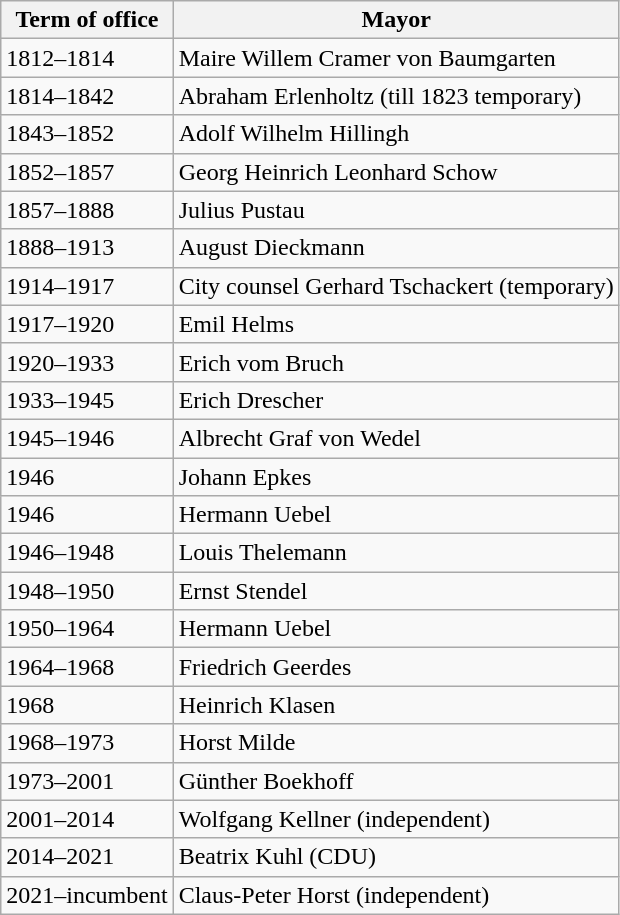<table class="wikitable">
<tr class="hintergrundfarbe5">
<th>Term of office</th>
<th>Mayor</th>
</tr>
<tr>
<td>1812–1814</td>
<td>Maire Willem Cramer von Baumgarten</td>
</tr>
<tr>
<td>1814–1842</td>
<td>Abraham Erlenholtz (till 1823 temporary)</td>
</tr>
<tr>
<td>1843–1852</td>
<td>Adolf Wilhelm Hillingh</td>
</tr>
<tr>
<td>1852–1857</td>
<td>Georg Heinrich Leonhard Schow</td>
</tr>
<tr>
<td>1857–1888</td>
<td>Julius Pustau</td>
</tr>
<tr>
<td>1888–1913</td>
<td>August Dieckmann</td>
</tr>
<tr>
<td>1914–1917</td>
<td>City counsel Gerhard Tschackert (temporary)</td>
</tr>
<tr>
<td>1917–1920</td>
<td>Emil Helms</td>
</tr>
<tr>
<td>1920–1933</td>
<td>Erich vom Bruch</td>
</tr>
<tr>
<td>1933–1945</td>
<td>Erich Drescher</td>
</tr>
<tr>
<td>1945–1946</td>
<td>Albrecht Graf von Wedel</td>
</tr>
<tr>
<td>1946</td>
<td>Johann Epkes</td>
</tr>
<tr>
<td>1946</td>
<td>Hermann Uebel</td>
</tr>
<tr>
<td>1946–1948</td>
<td>Louis Thelemann</td>
</tr>
<tr>
<td>1948–1950</td>
<td>Ernst Stendel</td>
</tr>
<tr>
<td>1950–1964</td>
<td>Hermann Uebel</td>
</tr>
<tr>
<td>1964–1968</td>
<td>Friedrich Geerdes</td>
</tr>
<tr>
<td>1968</td>
<td>Heinrich Klasen</td>
</tr>
<tr>
<td>1968–1973</td>
<td>Horst Milde</td>
</tr>
<tr>
<td>1973–2001</td>
<td>Günther Boekhoff</td>
</tr>
<tr>
<td>2001–2014</td>
<td>Wolfgang Kellner (independent)</td>
</tr>
<tr>
<td>2014–2021</td>
<td>Beatrix Kuhl (CDU)</td>
</tr>
<tr>
<td>2021–incumbent</td>
<td>Claus-Peter Horst (independent)</td>
</tr>
</table>
